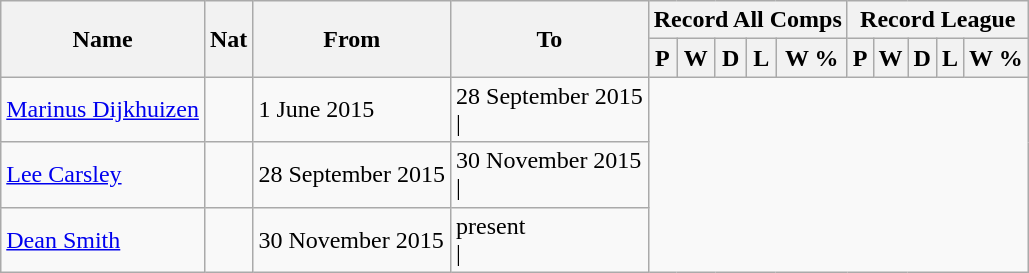<table class="wikitable" style="text-align: center">
<tr>
<th rowspan="2">Name</th>
<th rowspan="2">Nat</th>
<th rowspan="2">From</th>
<th rowspan="2">To</th>
<th colspan="5">Record All Comps</th>
<th colspan="5">Record League</th>
</tr>
<tr>
<th>P</th>
<th>W</th>
<th>D</th>
<th>L</th>
<th>W %</th>
<th>P</th>
<th>W</th>
<th>D</th>
<th>L</th>
<th>W %</th>
</tr>
<tr>
<td align=left><a href='#'>Marinus Dijkhuizen</a></td>
<td></td>
<td align=left>1 June 2015</td>
<td align=left>28 September 2015<br>|</td>
</tr>
<tr>
<td align=left><a href='#'>Lee Carsley</a></td>
<td></td>
<td align=left>28 September 2015</td>
<td align=left>30 November 2015<br>|</td>
</tr>
<tr>
<td align=left><a href='#'>Dean Smith</a></td>
<td></td>
<td align=left>30 November 2015</td>
<td align=left>present<br>|</td>
</tr>
</table>
